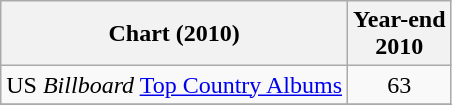<table class="wikitable">
<tr>
<th>Chart (2010)</th>
<th>Year-end<br>2010</th>
</tr>
<tr>
<td>US <em>Billboard</em> <a href='#'>Top Country Albums</a></td>
<td align="center">63</td>
</tr>
<tr>
</tr>
</table>
